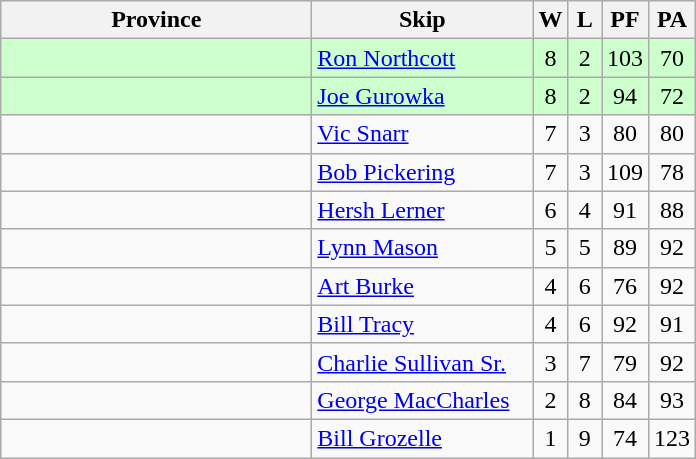<table class=wikitable style="text-align:center;">
<tr>
<th bgcolor="#efefef" width="200">Province</th>
<th bgcolor="#efefef" width="140">Skip</th>
<th bgcolor="#efefef" width="15">W</th>
<th bgcolor="#efefef" width="15">L</th>
<th bgcolor="#efefef" width="15">PF</th>
<th bgcolor="#efefef" width="15">PA</th>
</tr>
<tr bgcolor=#ccffcc>
<td style="text-align:left;"></td>
<td style="text-align:left;"><a href='#'>Ron Northcott</a></td>
<td>8</td>
<td>2</td>
<td>103</td>
<td>70</td>
</tr>
<tr bgcolor=#ccffcc>
<td style="text-align:left;"></td>
<td style="text-align:left;"><a href='#'>Joe Gurowka</a></td>
<td>8</td>
<td>2</td>
<td>94</td>
<td>72</td>
</tr>
<tr>
<td style="text-align:left;"></td>
<td style="text-align:left;"><a href='#'>Vic Snarr</a></td>
<td>7</td>
<td>3</td>
<td>80</td>
<td>80</td>
</tr>
<tr>
<td style="text-align:left;"></td>
<td style="text-align:left;"><a href='#'>Bob Pickering</a></td>
<td>7</td>
<td>3</td>
<td>109</td>
<td>78</td>
</tr>
<tr>
<td style="text-align:left;"></td>
<td style="text-align:left;"><a href='#'>Hersh Lerner</a></td>
<td>6</td>
<td>4</td>
<td>91</td>
<td>88</td>
</tr>
<tr>
<td style="text-align:left;"></td>
<td style="text-align:left;"><a href='#'>Lynn Mason</a></td>
<td>5</td>
<td>5</td>
<td>89</td>
<td>92</td>
</tr>
<tr>
<td style="text-align:left;"></td>
<td style="text-align:left;"><a href='#'>Art Burke</a></td>
<td>4</td>
<td>6</td>
<td>76</td>
<td>92</td>
</tr>
<tr>
<td style="text-align:left;"></td>
<td style="text-align:left;"><a href='#'>Bill Tracy</a></td>
<td>4</td>
<td>6</td>
<td>92</td>
<td>91</td>
</tr>
<tr>
<td style="text-align:left;"></td>
<td style="text-align:left;"><a href='#'>Charlie Sullivan Sr.</a></td>
<td>3</td>
<td>7</td>
<td>79</td>
<td>92</td>
</tr>
<tr>
<td style="text-align:left;"></td>
<td style="text-align:left;"><a href='#'>George MacCharles</a></td>
<td>2</td>
<td>8</td>
<td>84</td>
<td>93</td>
</tr>
<tr>
<td style="text-align:left;"></td>
<td style="text-align:left;"><a href='#'>Bill Grozelle</a></td>
<td>1</td>
<td>9</td>
<td>74</td>
<td>123</td>
</tr>
</table>
